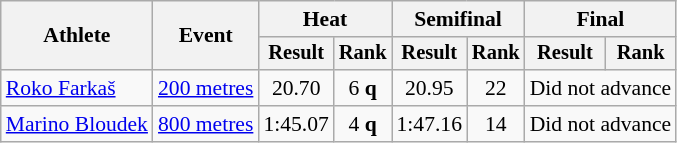<table class=wikitable style=font-size:90%>
<tr>
<th rowspan=2>Athlete</th>
<th rowspan=2>Event</th>
<th colspan=2>Heat</th>
<th colspan=2>Semifinal</th>
<th colspan=2>Final</th>
</tr>
<tr style=font-size:95%>
<th>Result</th>
<th>Rank</th>
<th>Result</th>
<th>Rank</th>
<th>Result</th>
<th>Rank</th>
</tr>
<tr align=center>
<td align=left><a href='#'>Roko Farkaš</a></td>
<td align=left><a href='#'>200 metres</a></td>
<td>20.70 </td>
<td>6 <strong>q</strong></td>
<td>20.95</td>
<td>22</td>
<td colspan=2>Did not advance</td>
</tr>
<tr align=center>
<td align=left><a href='#'>Marino Bloudek</a></td>
<td align=left><a href='#'>800 metres</a></td>
<td>1:45.07 </td>
<td>4 <strong>q</strong></td>
<td>1:47.16</td>
<td>14</td>
<td colspan=2>Did not advance</td>
</tr>
</table>
